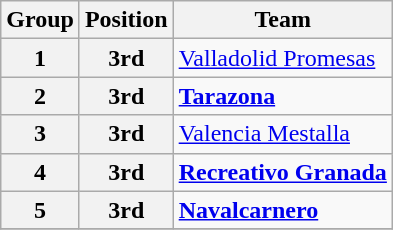<table class="wikitable">
<tr>
<th>Group</th>
<th>Position</th>
<th>Team</th>
</tr>
<tr>
<th>1</th>
<th>3rd</th>
<td><a href='#'>Valladolid Promesas</a></td>
</tr>
<tr>
<th>2</th>
<th>3rd</th>
<td><strong><a href='#'>Tarazona</a></strong></td>
</tr>
<tr>
<th>3</th>
<th>3rd</th>
<td><a href='#'>Valencia Mestalla</a></td>
</tr>
<tr>
<th>4</th>
<th>3rd</th>
<td><strong><a href='#'>Recreativo Granada</a></strong></td>
</tr>
<tr>
<th>5</th>
<th>3rd</th>
<td><strong><a href='#'>Navalcarnero</a></strong></td>
</tr>
<tr>
</tr>
</table>
